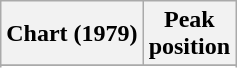<table class="wikitable sortable plainrowheaders" style="text-align:center">
<tr>
<th scope="col">Chart (1979)</th>
<th scope="col">Peak<br>position</th>
</tr>
<tr>
</tr>
<tr>
</tr>
<tr>
</tr>
<tr>
</tr>
<tr>
</tr>
</table>
